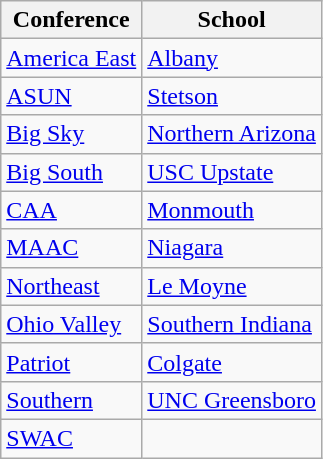<table class="wikitable sortable">
<tr>
<th>Conference</th>
<th>School</th>
</tr>
<tr>
<td><a href='#'>America East</a></td>
<td><a href='#'>Albany</a></td>
</tr>
<tr>
<td><a href='#'>ASUN</a></td>
<td><a href='#'>Stetson</a></td>
</tr>
<tr>
<td><a href='#'>Big Sky</a></td>
<td><a href='#'>Northern Arizona</a></td>
</tr>
<tr>
<td><a href='#'>Big South</a></td>
<td><a href='#'>USC Upstate</a></td>
</tr>
<tr>
<td><a href='#'>CAA</a></td>
<td><a href='#'>Monmouth</a></td>
</tr>
<tr>
<td><a href='#'>MAAC</a></td>
<td><a href='#'>Niagara</a></td>
</tr>
<tr>
<td><a href='#'>Northeast</a></td>
<td><a href='#'>Le Moyne</a></td>
</tr>
<tr>
<td><a href='#'>Ohio Valley</a></td>
<td><a href='#'>Southern Indiana</a></td>
</tr>
<tr>
<td><a href='#'>Patriot</a></td>
<td><a href='#'>Colgate</a></td>
</tr>
<tr>
<td><a href='#'>Southern</a></td>
<td><a href='#'>UNC Greensboro</a></td>
</tr>
<tr>
<td><a href='#'>SWAC</a></td>
<td></td>
</tr>
</table>
